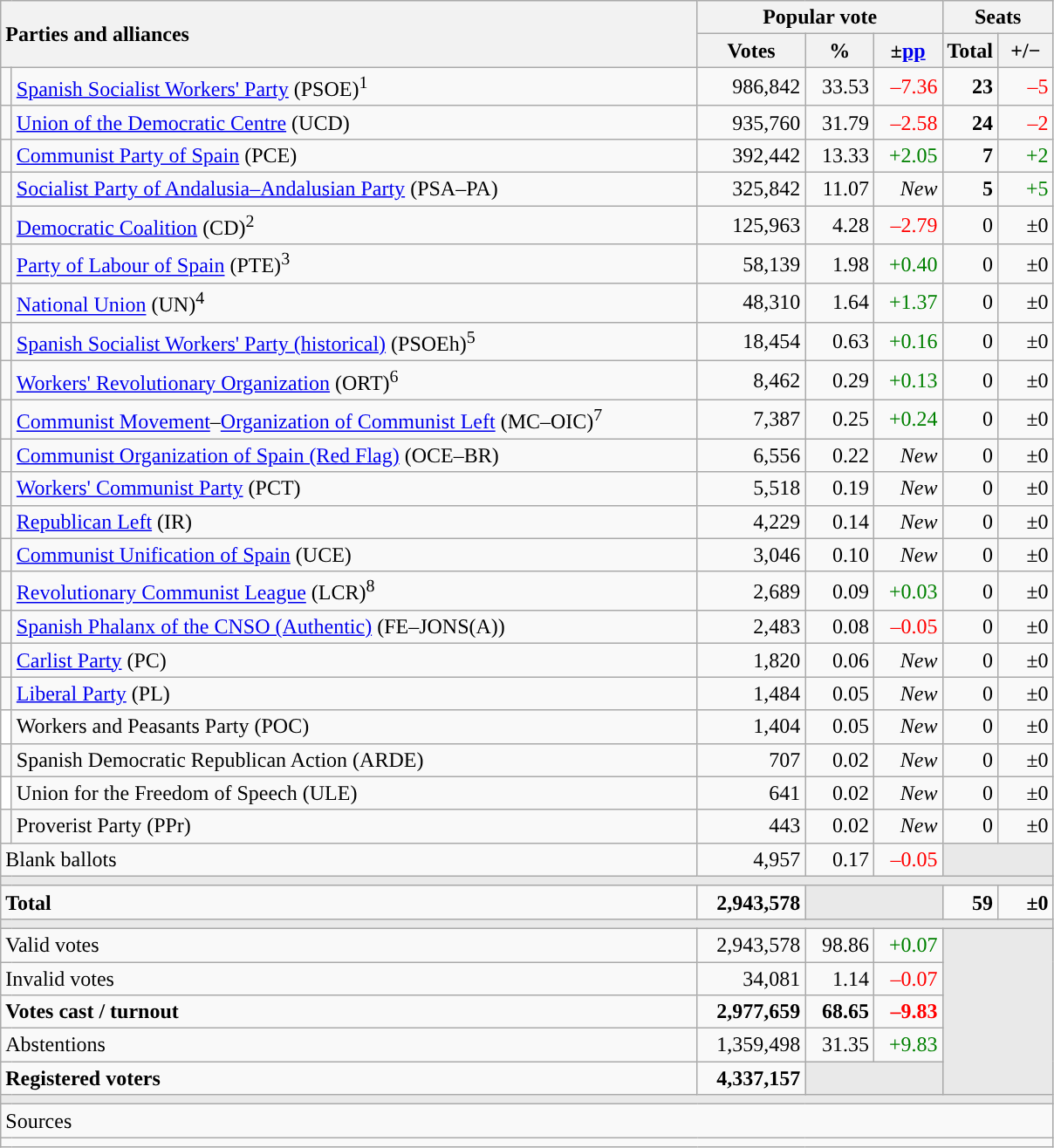<table class="wikitable" style="text-align:right;">
<tr>
<th style="text-align:left;" rowspan="2" colspan="2" width="525">Parties and alliances</th>
<th colspan="3">Popular vote</th>
<th colspan="2">Seats</th>
</tr>
<tr>
<th width="75">Votes</th>
<th width="45">%</th>
<th width="45">±<a href='#'>pp</a></th>
<th width="35">Total</th>
<th width="35">+/−</th>
</tr>
<tr>
<td width="1" style="color:inherit;background:"></td>
<td align="left"><a href='#'>Spanish Socialist Workers' Party</a> (PSOE)<sup>1</sup></td>
<td>986,842</td>
<td>33.53</td>
<td style="color:red;">–7.36</td>
<td><strong>23</strong></td>
<td style="color:red;">–5</td>
</tr>
<tr>
<td style="color:inherit;background:"></td>
<td align="left"><a href='#'>Union of the Democratic Centre</a> (UCD)</td>
<td>935,760</td>
<td>31.79</td>
<td style="color:red;">–2.58</td>
<td><strong>24</strong></td>
<td style="color:red;">–2</td>
</tr>
<tr>
<td style="color:inherit;background:"></td>
<td align="left"><a href='#'>Communist Party of Spain</a> (PCE)</td>
<td>392,442</td>
<td>13.33</td>
<td style="color:green;">+2.05</td>
<td><strong>7</strong></td>
<td style="color:green;">+2</td>
</tr>
<tr>
<td style="color:inherit;background:"></td>
<td align="left"><a href='#'>Socialist Party of Andalusia–Andalusian Party</a> (PSA–PA)</td>
<td>325,842</td>
<td>11.07</td>
<td><em>New</em></td>
<td><strong>5</strong></td>
<td style="color:green;">+5</td>
</tr>
<tr>
<td style="color:inherit;background:"></td>
<td align="left"><a href='#'>Democratic Coalition</a> (CD)<sup>2</sup></td>
<td>125,963</td>
<td>4.28</td>
<td style="color:red;">–2.79</td>
<td>0</td>
<td>±0</td>
</tr>
<tr>
<td style="color:inherit;background:"></td>
<td align="left"><a href='#'>Party of Labour of Spain</a> (PTE)<sup>3</sup></td>
<td>58,139</td>
<td>1.98</td>
<td style="color:green;">+0.40</td>
<td>0</td>
<td>±0</td>
</tr>
<tr>
<td style="color:inherit;background:"></td>
<td align="left"><a href='#'>National Union</a> (UN)<sup>4</sup></td>
<td>48,310</td>
<td>1.64</td>
<td style="color:green;">+1.37</td>
<td>0</td>
<td>±0</td>
</tr>
<tr>
<td style="color:inherit;background:"></td>
<td align="left"><a href='#'>Spanish Socialist Workers' Party (historical)</a> (PSOEh)<sup>5</sup></td>
<td>18,454</td>
<td>0.63</td>
<td style="color:green;">+0.16</td>
<td>0</td>
<td>±0</td>
</tr>
<tr>
<td style="color:inherit;background:"></td>
<td align="left"><a href='#'>Workers' Revolutionary Organization</a> (ORT)<sup>6</sup></td>
<td>8,462</td>
<td>0.29</td>
<td style="color:green;">+0.13</td>
<td>0</td>
<td>±0</td>
</tr>
<tr>
<td style="color:inherit;background:"></td>
<td align="left"><a href='#'>Communist Movement</a>–<a href='#'>Organization of Communist Left</a> (MC–OIC)<sup>7</sup></td>
<td>7,387</td>
<td>0.25</td>
<td style="color:green;">+0.24</td>
<td>0</td>
<td>±0</td>
</tr>
<tr>
<td style="color:inherit;background:"></td>
<td align="left"><a href='#'>Communist Organization of Spain (Red Flag)</a> (OCE–BR)</td>
<td>6,556</td>
<td>0.22</td>
<td><em>New</em></td>
<td>0</td>
<td>±0</td>
</tr>
<tr>
<td style="color:inherit;background:"></td>
<td align="left"><a href='#'>Workers' Communist Party</a> (PCT)</td>
<td>5,518</td>
<td>0.19</td>
<td><em>New</em></td>
<td>0</td>
<td>±0</td>
</tr>
<tr>
<td style="color:inherit;background:"></td>
<td align="left"><a href='#'>Republican Left</a> (IR)</td>
<td>4,229</td>
<td>0.14</td>
<td><em>New</em></td>
<td>0</td>
<td>±0</td>
</tr>
<tr>
<td style="color:inherit;background:"></td>
<td align="left"><a href='#'>Communist Unification of Spain</a> (UCE)</td>
<td>3,046</td>
<td>0.10</td>
<td><em>New</em></td>
<td>0</td>
<td>±0</td>
</tr>
<tr>
<td style="color:inherit;background:"></td>
<td align="left"><a href='#'>Revolutionary Communist League</a> (LCR)<sup>8</sup></td>
<td>2,689</td>
<td>0.09</td>
<td style="color:green;">+0.03</td>
<td>0</td>
<td>±0</td>
</tr>
<tr>
<td style="color:inherit;background:"></td>
<td align="left"><a href='#'>Spanish Phalanx of the CNSO (Authentic)</a> (FE–JONS(A))</td>
<td>2,483</td>
<td>0.08</td>
<td style="color:red;">–0.05</td>
<td>0</td>
<td>±0</td>
</tr>
<tr>
<td style="color:inherit;background:"></td>
<td align="left"><a href='#'>Carlist Party</a> (PC)</td>
<td>1,820</td>
<td>0.06</td>
<td><em>New</em></td>
<td>0</td>
<td>±0</td>
</tr>
<tr>
<td style="color:inherit;background:"></td>
<td align="left"><a href='#'>Liberal Party</a> (PL)</td>
<td>1,484</td>
<td>0.05</td>
<td><em>New</em></td>
<td>0</td>
<td>±0</td>
</tr>
<tr>
<td bgcolor="white"></td>
<td align="left">Workers and Peasants Party (POC)</td>
<td>1,404</td>
<td>0.05</td>
<td><em>New</em></td>
<td>0</td>
<td>±0</td>
</tr>
<tr>
<td style="color:inherit;background:"></td>
<td align="left">Spanish Democratic Republican Action (ARDE)</td>
<td>707</td>
<td>0.02</td>
<td><em>New</em></td>
<td>0</td>
<td>±0</td>
</tr>
<tr>
<td bgcolor="white"></td>
<td align="left">Union for the Freedom of Speech (ULE)</td>
<td>641</td>
<td>0.02</td>
<td><em>New</em></td>
<td>0</td>
<td>±0</td>
</tr>
<tr>
<td style="color:inherit;background:"></td>
<td align="left">Proverist Party (PPr)</td>
<td>443</td>
<td>0.02</td>
<td><em>New</em></td>
<td>0</td>
<td>±0</td>
</tr>
<tr>
<td align="left" colspan="2">Blank ballots</td>
<td>4,957</td>
<td>0.17</td>
<td style="color:red;">–0.05</td>
<td bgcolor="#E9E9E9" colspan="2"></td>
</tr>
<tr>
<td colspan="7" bgcolor="#E9E9E9"></td>
</tr>
<tr style="font-weight:bold;">
<td align="left" colspan="2">Total</td>
<td>2,943,578</td>
<td bgcolor="#E9E9E9" colspan="2"></td>
<td>59</td>
<td>±0</td>
</tr>
<tr>
<td colspan="7" bgcolor="#E9E9E9"></td>
</tr>
<tr>
<td align="left" colspan="2">Valid votes</td>
<td>2,943,578</td>
<td>98.86</td>
<td style="color:green;">+0.07</td>
<td bgcolor="#E9E9E9" colspan="2" rowspan="5"></td>
</tr>
<tr>
<td align="left" colspan="2">Invalid votes</td>
<td>34,081</td>
<td>1.14</td>
<td style="color:red;">–0.07</td>
</tr>
<tr style="font-weight:bold;">
<td align="left" colspan="2">Votes cast / turnout</td>
<td>2,977,659</td>
<td>68.65</td>
<td style="color:red;">–9.83</td>
</tr>
<tr>
<td align="left" colspan="2">Abstentions</td>
<td>1,359,498</td>
<td>31.35</td>
<td style="color:green;">+9.83</td>
</tr>
<tr style="font-weight:bold;">
<td align="left" colspan="2">Registered voters</td>
<td>4,337,157</td>
<td bgcolor="#E9E9E9" colspan="2"></td>
</tr>
<tr>
<td colspan="7" bgcolor="#E9E9E9"></td>
</tr>
<tr>
<td align="left" colspan="7">Sources</td>
</tr>
<tr>
<td colspan="7" style="text-align:left; max-width:790px;"></td>
</tr>
</table>
